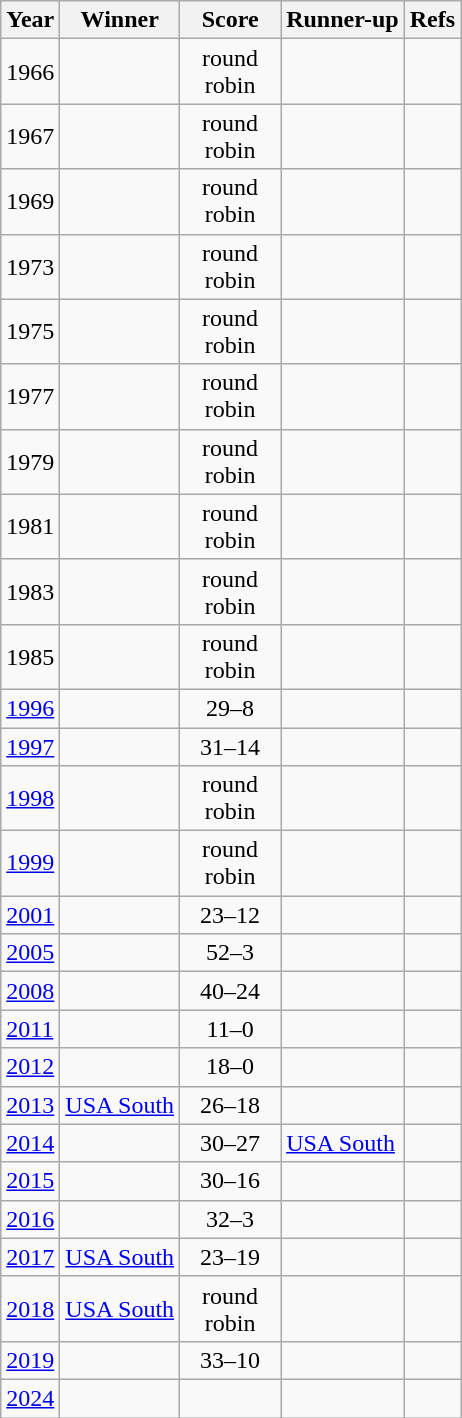<table class="wikitable sortable">
<tr>
<th>Year</th>
<th>Winner</th>
<th width=60px>Score</th>
<th>Runner-up</th>
<th align=center>Refs</th>
</tr>
<tr>
<td>1966</td>
<td></td>
<td align=center>round robin</td>
<td></td>
<td></td>
</tr>
<tr>
<td>1967</td>
<td></td>
<td align=center>round robin</td>
<td></td>
<td></td>
</tr>
<tr>
<td>1969</td>
<td></td>
<td align=center>round robin</td>
<td></td>
<td></td>
</tr>
<tr>
<td>1973</td>
<td></td>
<td align=center>round robin</td>
<td></td>
<td></td>
</tr>
<tr>
<td>1975</td>
<td></td>
<td align=center>round robin</td>
<td></td>
<td></td>
</tr>
<tr>
<td>1977</td>
<td></td>
<td align=center>round robin</td>
<td></td>
<td></td>
</tr>
<tr>
<td>1979</td>
<td></td>
<td align=center>round robin</td>
<td></td>
<td></td>
</tr>
<tr>
<td>1981</td>
<td></td>
<td align=center>round robin</td>
<td></td>
<td></td>
</tr>
<tr>
<td>1983</td>
<td></td>
<td align=center>round robin</td>
<td></td>
<td></td>
</tr>
<tr>
<td>1985</td>
<td></td>
<td align=center>round robin</td>
<td></td>
<td></td>
</tr>
<tr>
<td><a href='#'>1996</a></td>
<td></td>
<td align=center>29–8</td>
<td></td>
<td></td>
</tr>
<tr>
<td><a href='#'>1997</a></td>
<td></td>
<td align=center>31–14</td>
<td></td>
<td></td>
</tr>
<tr>
<td><a href='#'>1998</a></td>
<td></td>
<td align=center>round robin</td>
<td></td>
<td></td>
</tr>
<tr>
<td><a href='#'>1999</a></td>
<td><br></td>
<td align=center>round robin</td>
<td></td>
<td></td>
</tr>
<tr>
<td><a href='#'>2001</a></td>
<td></td>
<td align=center>23–12</td>
<td></td>
<td align=center></td>
</tr>
<tr>
<td><a href='#'>2005</a></td>
<td></td>
<td align=center>52–3</td>
<td></td>
<td align=center></td>
</tr>
<tr>
<td><a href='#'>2008</a></td>
<td></td>
<td align=center>40–24</td>
<td></td>
<td align=center></td>
</tr>
<tr>
<td><a href='#'>2011</a></td>
<td></td>
<td align=center>11–0</td>
<td></td>
<td></td>
</tr>
<tr>
<td><a href='#'>2012</a></td>
<td></td>
<td align=center>18–0</td>
<td></td>
<td align=center></td>
</tr>
<tr>
<td><a href='#'>2013</a></td>
<td> <a href='#'>USA South</a></td>
<td align=center>26–18</td>
<td></td>
<td></td>
</tr>
<tr>
<td><a href='#'>2014</a></td>
<td></td>
<td align=center>30–27</td>
<td> <a href='#'>USA South</a></td>
<td align=center></td>
</tr>
<tr>
<td><a href='#'>2015</a></td>
<td></td>
<td align=center>30–16</td>
<td></td>
<td align=center></td>
</tr>
<tr>
<td><a href='#'>2016</a></td>
<td></td>
<td align=center>32–3</td>
<td></td>
<td></td>
</tr>
<tr>
<td><a href='#'>2017</a></td>
<td> <a href='#'>USA South</a></td>
<td align=center>23–19</td>
<td></td>
<td></td>
</tr>
<tr>
<td><a href='#'>2018</a></td>
<td> <a href='#'>USA South</a></td>
<td align=center>round robin</td>
<td></td>
<td></td>
</tr>
<tr>
<td><a href='#'>2019</a></td>
<td></td>
<td align=center>33–10</td>
<td></td>
<td></td>
</tr>
<tr>
<td><a href='#'>2024</a></td>
<td></td>
<td align=center></td>
<td></td>
<td></td>
</tr>
</table>
